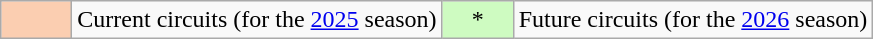<table class="wikitable">
<tr>
<td width=40px align=center style="background-color:#FBCEB1"></td>
<td>Current circuits (for the <a href='#'>2025</a> season)</td>
<td width="40" align="center" bgcolor=CEFBC1>*</td>
<td>Future circuits (for the <a href='#'>2026</a> season)</td>
</tr>
</table>
